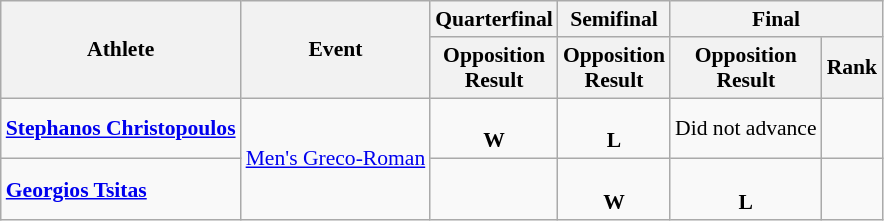<table class=wikitable style="font-size:90%; text-align:center">
<tr>
<th rowspan=2>Athlete</th>
<th rowspan=2>Event</th>
<th>Quarterfinal</th>
<th>Semifinal</th>
<th colspan=2>Final</th>
</tr>
<tr>
<th>Opposition<br>Result</th>
<th>Opposition<br>Result</th>
<th>Opposition<br>Result</th>
<th>Rank</th>
</tr>
<tr>
<td align=left><strong><a href='#'>Stephanos Christopoulos</a></strong></td>
<td align=left rowspan=2><a href='#'>Men's Greco-Roman</a></td>
<td><br><strong>W</strong></td>
<td><br><strong>L</strong></td>
<td>Did not advance</td>
<td></td>
</tr>
<tr>
<td align=left><strong><a href='#'>Georgios Tsitas</a></strong></td>
<td></td>
<td><br><strong>W</strong></td>
<td><br><strong>L</strong></td>
<td></td>
</tr>
</table>
